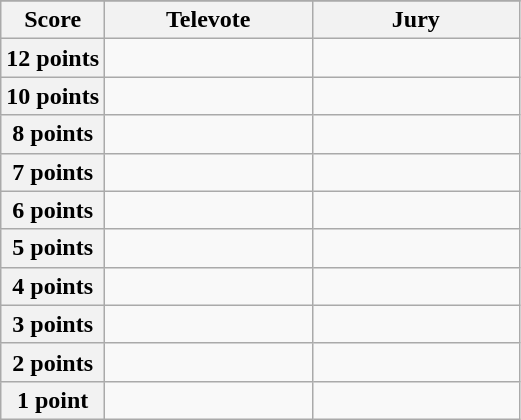<table class="wikitable">
<tr>
</tr>
<tr>
<th scope="col" width="20%">Score</th>
<th scope="col" width="40%">Televote</th>
<th scope="col" width="40%">Jury</th>
</tr>
<tr>
<th scope="row">12 points</th>
<td></td>
<td></td>
</tr>
<tr>
<th scope="row">10 points</th>
<td></td>
<td></td>
</tr>
<tr>
<th scope="row">8 points</th>
<td></td>
<td></td>
</tr>
<tr>
<th scope="row">7 points</th>
<td></td>
<td></td>
</tr>
<tr>
<th scope="row">6 points</th>
<td></td>
<td></td>
</tr>
<tr>
<th scope="row">5 points</th>
<td></td>
<td></td>
</tr>
<tr>
<th scope="row">4 points</th>
<td></td>
<td></td>
</tr>
<tr>
<th scope="row">3 points</th>
<td></td>
<td></td>
</tr>
<tr>
<th scope="row">2 points</th>
<td></td>
<td></td>
</tr>
<tr>
<th scope="row">1 point</th>
<td></td>
<td></td>
</tr>
</table>
